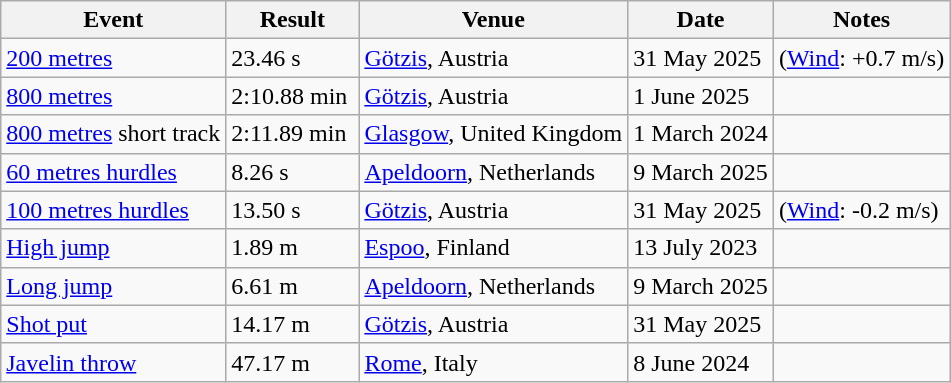<table class="wikitable plainrowheaders">
<tr>
<th scope="col">Event</th>
<th scope="col">Result</th>
<th scope="col">Venue</th>
<th scope="col">Date</th>
<th scope="col">Notes</th>
</tr>
<tr>
<td><a href='#'>200 metres</a></td>
<td>23.46 s</td>
<td><a href='#'>Götzis</a>, Austria</td>
<td>31 May 2025</td>
<td>(<a href='#'>Wind</a>: +0.7 m/s)</td>
</tr>
<tr>
<td><a href='#'>800 metres</a></td>
<td>2:10.88 min </td>
<td><a href='#'>Götzis</a>, Austria</td>
<td>1 June 2025</td>
<td></td>
</tr>
<tr>
<td><a href='#'>800 metres</a> short track</td>
<td>2:11.89 min </td>
<td><a href='#'>Glasgow</a>, United Kingdom</td>
<td>1 March 2024</td>
<td></td>
</tr>
<tr>
<td><a href='#'>60 metres hurdles</a></td>
<td>8.26 s </td>
<td><a href='#'>Apeldoorn</a>, Netherlands</td>
<td>9 March 2025</td>
<td></td>
</tr>
<tr>
<td><a href='#'>100 metres hurdles</a></td>
<td>13.50 s</td>
<td><a href='#'>Götzis</a>, Austria</td>
<td>31 May 2025</td>
<td>(<a href='#'>Wind</a>: -0.2 m/s)</td>
</tr>
<tr>
<td><a href='#'>High jump</a></td>
<td>1.89 m</td>
<td><a href='#'>Espoo</a>, Finland</td>
<td>13 July 2023</td>
<td></td>
</tr>
<tr>
<td><a href='#'>Long jump</a></td>
<td>6.61 m </td>
<td><a href='#'>Apeldoorn</a>, Netherlands</td>
<td>9 March 2025</td>
<td></td>
</tr>
<tr>
<td><a href='#'>Shot put</a></td>
<td>14.17 m</td>
<td><a href='#'>Götzis</a>, Austria</td>
<td>31 May 2025</td>
<td></td>
</tr>
<tr>
<td><a href='#'>Javelin throw</a></td>
<td>47.17 m</td>
<td><a href='#'>Rome</a>, Italy</td>
<td>8 June 2024</td>
<td></td>
</tr>
</table>
